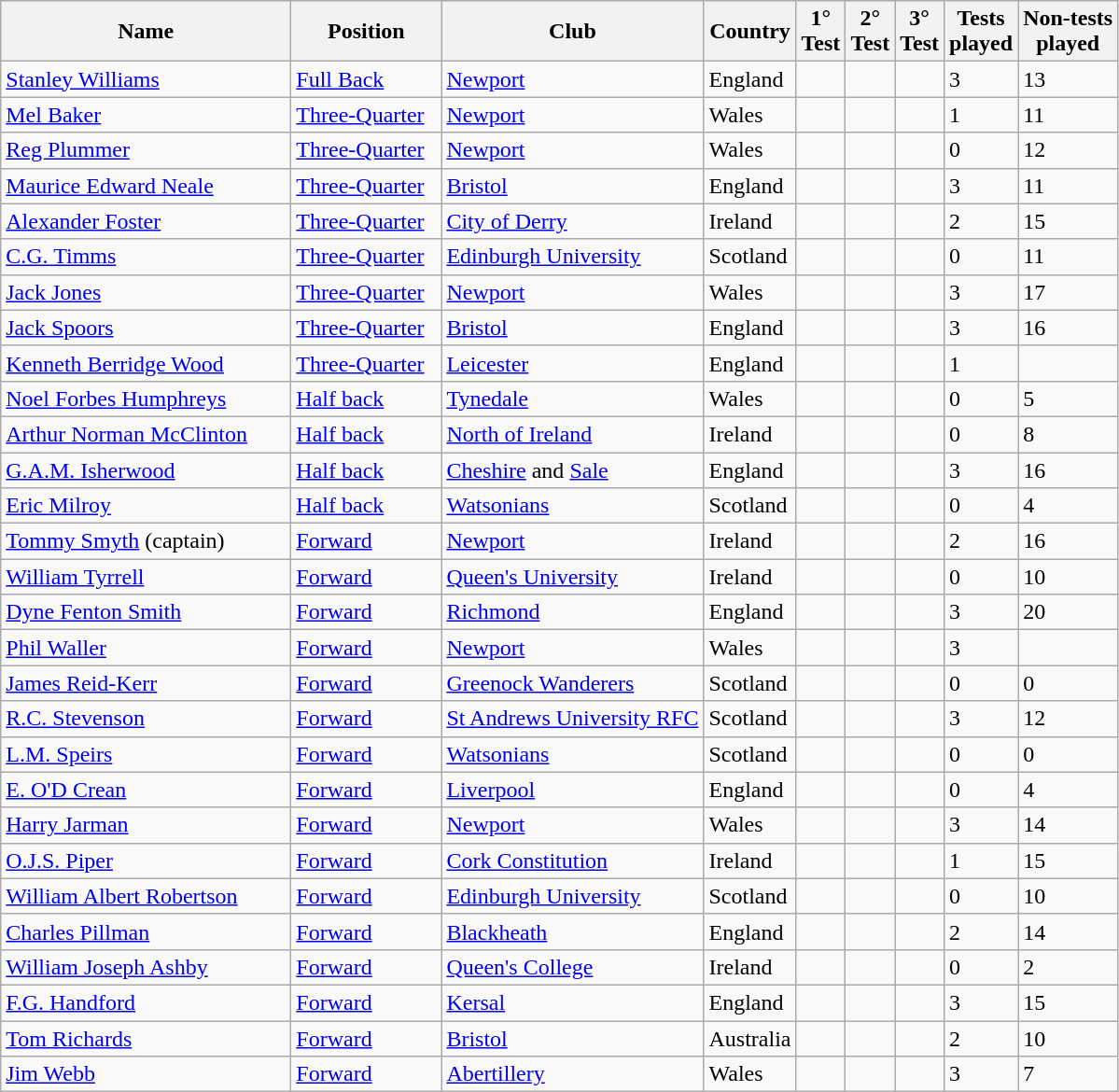<table class="wikitable sortable">
<tr>
<th width=200px>Name</th>
<th width=100px>Position</th>
<th>Club</th>
<th>Country</th>
<th>1°<br>Test</th>
<th>2°<br>Test</th>
<th>3°<br>Test</th>
<th>Tests <br>played </th>
<th>Non-tests <br>played </th>
</tr>
<tr>
<td><a href='#'>Stanley Williams</a></td>
<td><a href='#'>Full Back</a></td>
<td><a href='#'>Newport</a></td>
<td> England</td>
<td></td>
<td></td>
<td></td>
<td>3</td>
<td>13</td>
</tr>
<tr>
<td><a href='#'>Mel Baker</a></td>
<td><a href='#'>Three-Quarter</a></td>
<td><a href='#'>Newport</a></td>
<td> Wales</td>
<td></td>
<td></td>
<td></td>
<td>1</td>
<td>11</td>
</tr>
<tr>
<td><a href='#'>Reg Plummer</a></td>
<td><a href='#'>Three-Quarter</a></td>
<td><a href='#'>Newport</a></td>
<td> Wales</td>
<td></td>
<td></td>
<td></td>
<td>0</td>
<td>12</td>
</tr>
<tr>
<td><a href='#'>Maurice Edward Neale</a></td>
<td><a href='#'>Three-Quarter</a></td>
<td><a href='#'>Bristol</a></td>
<td> England</td>
<td></td>
<td></td>
<td></td>
<td>3</td>
<td>11</td>
</tr>
<tr>
<td><a href='#'>Alexander Foster</a></td>
<td><a href='#'>Three-Quarter</a></td>
<td><a href='#'>City of Derry</a></td>
<td> Ireland</td>
<td></td>
<td></td>
<td></td>
<td>2</td>
<td>15</td>
</tr>
<tr>
<td><a href='#'>C.G. Timms</a></td>
<td><a href='#'>Three-Quarter</a></td>
<td><a href='#'>Edinburgh University</a></td>
<td> Scotland </td>
<td></td>
<td></td>
<td></td>
<td>0</td>
<td>11</td>
</tr>
<tr>
<td><a href='#'>Jack Jones</a> </td>
<td><a href='#'>Three-Quarter</a></td>
<td><a href='#'>Newport</a></td>
<td> Wales</td>
<td></td>
<td></td>
<td></td>
<td>3</td>
<td>17</td>
</tr>
<tr>
<td><a href='#'>Jack Spoors</a></td>
<td><a href='#'>Three-Quarter</a></td>
<td><a href='#'>Bristol</a></td>
<td> England</td>
<td></td>
<td></td>
<td></td>
<td>3</td>
<td>16</td>
</tr>
<tr>
<td><a href='#'>Kenneth Berridge Wood</a></td>
<td><a href='#'>Three-Quarter</a></td>
<td><a href='#'>Leicester</a></td>
<td> England</td>
<td></td>
<td></td>
<td></td>
<td>1</td>
<td></td>
</tr>
<tr>
<td><a href='#'>Noel Forbes Humphreys</a></td>
<td><a href='#'>Half back</a></td>
<td><a href='#'>Tynedale</a></td>
<td> Wales </td>
<td></td>
<td></td>
<td></td>
<td>0</td>
<td>5</td>
</tr>
<tr>
<td><a href='#'>Arthur Norman McClinton</a></td>
<td><a href='#'>Half back</a></td>
<td><a href='#'>North of Ireland</a></td>
<td> Ireland</td>
<td></td>
<td></td>
<td></td>
<td>0</td>
<td>8</td>
</tr>
<tr>
<td><a href='#'>G.A.M. Isherwood</a></td>
<td><a href='#'>Half back</a></td>
<td><a href='#'>Cheshire</a> and <a href='#'>Sale</a></td>
<td> England </td>
<td></td>
<td></td>
<td></td>
<td>3</td>
<td>16</td>
</tr>
<tr>
<td><a href='#'>Eric Milroy</a></td>
<td><a href='#'>Half back</a></td>
<td><a href='#'>Watsonians</a></td>
<td> Scotland</td>
<td></td>
<td></td>
<td></td>
<td>0</td>
<td>4</td>
</tr>
<tr>
<td><a href='#'>Tommy Smyth</a> (captain)</td>
<td><a href='#'>Forward</a></td>
<td><a href='#'>Newport</a></td>
<td> Ireland</td>
<td></td>
<td></td>
<td></td>
<td>2</td>
<td>16</td>
</tr>
<tr>
<td><a href='#'>William Tyrrell</a></td>
<td><a href='#'>Forward</a></td>
<td><a href='#'>Queen's University</a></td>
<td> Ireland</td>
<td></td>
<td></td>
<td></td>
<td>0</td>
<td>10</td>
</tr>
<tr>
<td><a href='#'>Dyne Fenton Smith</a></td>
<td><a href='#'>Forward</a></td>
<td><a href='#'>Richmond</a></td>
<td> England</td>
<td></td>
<td></td>
<td></td>
<td>3</td>
<td>20</td>
</tr>
<tr>
<td><a href='#'>Phil Waller</a></td>
<td><a href='#'>Forward</a></td>
<td><a href='#'>Newport</a></td>
<td> Wales</td>
<td></td>
<td></td>
<td></td>
<td>3</td>
<td></td>
</tr>
<tr>
<td><a href='#'>James Reid-Kerr</a></td>
<td><a href='#'>Forward</a></td>
<td><a href='#'>Greenock Wanderers</a></td>
<td> Scotland</td>
<td></td>
<td></td>
<td></td>
<td>0</td>
<td>0</td>
</tr>
<tr>
<td><a href='#'>R.C. Stevenson</a></td>
<td><a href='#'>Forward</a></td>
<td><a href='#'>St Andrews University RFC</a></td>
<td> Scotland</td>
<td></td>
<td></td>
<td></td>
<td>3</td>
<td>12</td>
</tr>
<tr>
<td><a href='#'>L.M. Speirs</a> </td>
<td><a href='#'>Forward</a></td>
<td><a href='#'>Watsonians</a></td>
<td> Scotland</td>
<td></td>
<td></td>
<td></td>
<td>0</td>
<td>0</td>
</tr>
<tr>
<td><a href='#'>E. O'D Crean</a></td>
<td><a href='#'>Forward</a></td>
<td><a href='#'>Liverpool</a></td>
<td> England </td>
<td></td>
<td></td>
<td></td>
<td>0</td>
<td>4</td>
</tr>
<tr>
<td><a href='#'>Harry Jarman</a></td>
<td><a href='#'>Forward</a></td>
<td><a href='#'>Newport</a></td>
<td> Wales</td>
<td></td>
<td></td>
<td></td>
<td>3</td>
<td>14</td>
</tr>
<tr>
<td><a href='#'>O.J.S. Piper</a></td>
<td><a href='#'>Forward</a></td>
<td><a href='#'>Cork Constitution</a></td>
<td> Ireland</td>
<td></td>
<td></td>
<td></td>
<td>1</td>
<td>15</td>
</tr>
<tr>
<td><a href='#'>William Albert Robertson</a></td>
<td><a href='#'>Forward</a></td>
<td><a href='#'>Edinburgh University</a></td>
<td> Scotland</td>
<td></td>
<td></td>
<td></td>
<td>0</td>
<td>10</td>
</tr>
<tr>
<td><a href='#'>Charles Pillman</a></td>
<td><a href='#'>Forward</a></td>
<td><a href='#'>Blackheath</a></td>
<td> England</td>
<td></td>
<td></td>
<td></td>
<td>2</td>
<td>14</td>
</tr>
<tr>
<td><a href='#'>William Joseph Ashby</a></td>
<td><a href='#'>Forward</a></td>
<td><a href='#'>Queen's College</a></td>
<td> Ireland</td>
<td></td>
<td></td>
<td></td>
<td>0</td>
<td>2</td>
</tr>
<tr>
<td><a href='#'>F.G. Handford</a></td>
<td><a href='#'>Forward</a></td>
<td><a href='#'>Kersal</a></td>
<td> England</td>
<td></td>
<td></td>
<td></td>
<td>3</td>
<td>15</td>
</tr>
<tr>
<td><a href='#'>Tom Richards</a></td>
<td><a href='#'>Forward</a></td>
<td><a href='#'>Bristol</a></td>
<td> Australia</td>
<td></td>
<td></td>
<td></td>
<td>2</td>
<td>10</td>
</tr>
<tr>
<td><a href='#'>Jim Webb</a></td>
<td><a href='#'>Forward</a></td>
<td><a href='#'>Abertillery</a></td>
<td> Wales</td>
<td></td>
<td></td>
<td></td>
<td>3</td>
<td>7</td>
</tr>
</table>
